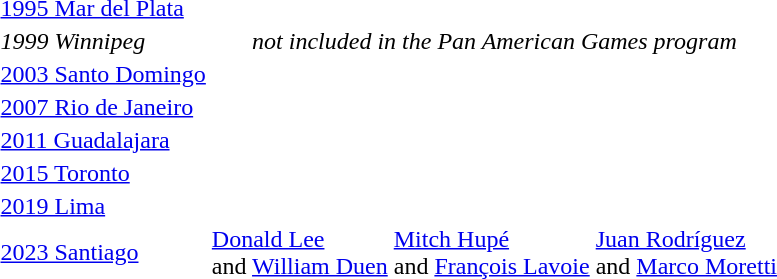<table>
<tr>
<td><a href='#'>1995 Mar del Plata</a><br></td>
<td></td>
<td></td>
<td></td>
</tr>
<tr>
<td><em>1999 Winnipeg</em></td>
<td colspan=3 align=center><em>not included in the Pan American Games program</em></td>
</tr>
<tr>
<td><a href='#'>2003 Santo Domingo</a><br></td>
<td></td>
<td></td>
<td></td>
</tr>
<tr>
<td><a href='#'>2007 Rio de Janeiro</a><br></td>
<td></td>
<td></td>
<td></td>
</tr>
<tr>
<td><a href='#'>2011 Guadalajara</a><br></td>
<td></td>
<td></td>
<td></td>
</tr>
<tr>
<td><a href='#'>2015 Toronto</a><br></td>
<td></td>
<td></td>
<td></td>
</tr>
<tr>
<td><a href='#'>2019 Lima</a><br></td>
<td></td>
<td></td>
<td></td>
</tr>
<tr>
<td><a href='#'>2023 Santiago</a><br></td>
<td><a href='#'>Donald Lee</a><br> and <a href='#'>William Duen</a><br></td>
<td><a href='#'>Mitch Hupé</a><br> and <a href='#'>François Lavoie</a><br></td>
<td><a href='#'>Juan Rodríguez</a><br>and <a href='#'>Marco Moretti</a><br></td>
</tr>
</table>
